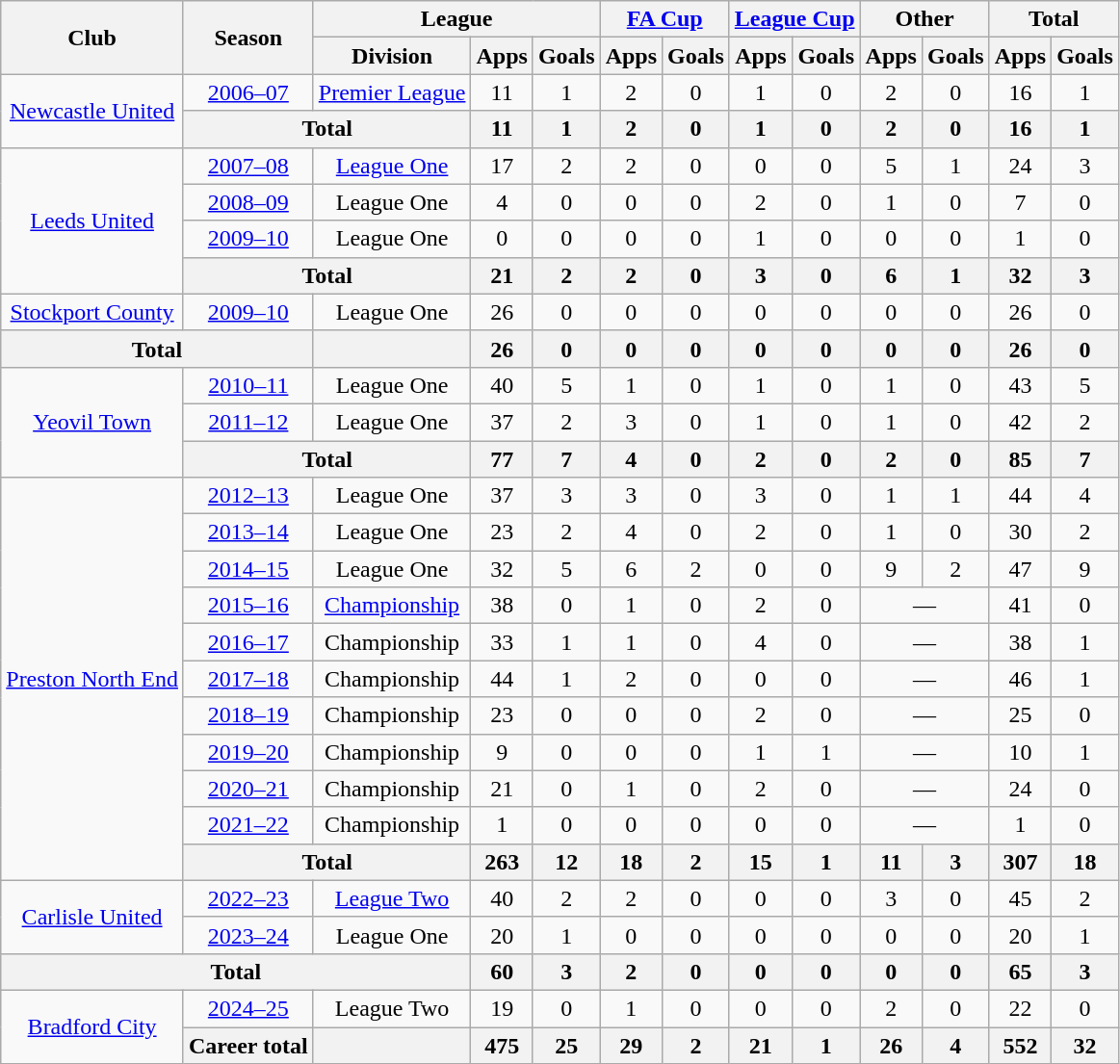<table class="wikitable" style="text-align: center">
<tr>
<th rowspan=2>Club</th>
<th rowspan=2>Season</th>
<th colspan=3>League</th>
<th colspan=2><a href='#'>FA Cup</a></th>
<th colspan=2><a href='#'>League Cup</a></th>
<th colspan=2>Other</th>
<th colspan=2>Total</th>
</tr>
<tr>
<th>Division</th>
<th>Apps</th>
<th>Goals</th>
<th>Apps</th>
<th>Goals</th>
<th>Apps</th>
<th>Goals</th>
<th>Apps</th>
<th>Goals</th>
<th>Apps</th>
<th>Goals</th>
</tr>
<tr>
<td rowspan=2><a href='#'>Newcastle United</a></td>
<td><a href='#'>2006–07</a></td>
<td><a href='#'>Premier League</a></td>
<td>11</td>
<td>1</td>
<td>2</td>
<td>0</td>
<td>1</td>
<td>0</td>
<td>2</td>
<td>0</td>
<td>16</td>
<td>1</td>
</tr>
<tr>
<th colspan=2>Total</th>
<th>11</th>
<th>1</th>
<th>2</th>
<th>0</th>
<th>1</th>
<th>0</th>
<th>2</th>
<th>0</th>
<th>16</th>
<th>1</th>
</tr>
<tr>
<td rowspan=4><a href='#'>Leeds United</a></td>
<td><a href='#'>2007–08</a></td>
<td><a href='#'>League One</a></td>
<td>17</td>
<td>2</td>
<td>2</td>
<td>0</td>
<td>0</td>
<td>0</td>
<td>5</td>
<td>1</td>
<td>24</td>
<td>3</td>
</tr>
<tr>
<td><a href='#'>2008–09</a></td>
<td>League One</td>
<td>4</td>
<td>0</td>
<td>0</td>
<td>0</td>
<td>2</td>
<td>0</td>
<td>1</td>
<td>0</td>
<td>7</td>
<td>0</td>
</tr>
<tr>
<td><a href='#'>2009–10</a></td>
<td>League One</td>
<td>0</td>
<td>0</td>
<td>0</td>
<td>0</td>
<td>1</td>
<td>0</td>
<td>0</td>
<td>0</td>
<td>1</td>
<td>0</td>
</tr>
<tr>
<th colspan=2>Total</th>
<th>21</th>
<th>2</th>
<th>2</th>
<th>0</th>
<th>3</th>
<th>0</th>
<th>6</th>
<th>1</th>
<th>32</th>
<th>3</th>
</tr>
<tr>
<td><a href='#'>Stockport County</a></td>
<td><a href='#'>2009–10</a></td>
<td>League One</td>
<td>26</td>
<td>0</td>
<td>0</td>
<td>0</td>
<td>0</td>
<td>0</td>
<td>0</td>
<td>0</td>
<td>26</td>
<td>0</td>
</tr>
<tr>
<th colspan=2>Total</th>
<th></th>
<th>26</th>
<th>0</th>
<th>0</th>
<th>0</th>
<th>0</th>
<th>0</th>
<th>0</th>
<th>0</th>
<th>26</th>
<th>0</th>
</tr>
<tr>
<td rowspan=3><a href='#'>Yeovil Town</a></td>
<td><a href='#'>2010–11</a></td>
<td>League One</td>
<td>40</td>
<td>5</td>
<td>1</td>
<td>0</td>
<td>1</td>
<td>0</td>
<td>1</td>
<td>0</td>
<td>43</td>
<td>5</td>
</tr>
<tr>
<td><a href='#'>2011–12</a></td>
<td>League One</td>
<td>37</td>
<td>2</td>
<td>3</td>
<td>0</td>
<td>1</td>
<td>0</td>
<td>1</td>
<td>0</td>
<td>42</td>
<td>2</td>
</tr>
<tr>
<th colspan=2>Total</th>
<th>77</th>
<th>7</th>
<th>4</th>
<th>0</th>
<th>2</th>
<th>0</th>
<th>2</th>
<th>0</th>
<th>85</th>
<th>7</th>
</tr>
<tr>
<td rowspan=11><a href='#'>Preston North End</a></td>
<td><a href='#'>2012–13</a></td>
<td>League One</td>
<td>37</td>
<td>3</td>
<td>3</td>
<td>0</td>
<td>3</td>
<td>0</td>
<td>1</td>
<td>1</td>
<td>44</td>
<td>4</td>
</tr>
<tr>
<td><a href='#'>2013–14</a></td>
<td>League One</td>
<td>23</td>
<td>2</td>
<td>4</td>
<td>0</td>
<td>2</td>
<td>0</td>
<td>1</td>
<td>0</td>
<td>30</td>
<td>2</td>
</tr>
<tr>
<td><a href='#'>2014–15</a></td>
<td>League One</td>
<td>32</td>
<td>5</td>
<td>6</td>
<td>2</td>
<td>0</td>
<td>0</td>
<td>9</td>
<td>2</td>
<td>47</td>
<td>9</td>
</tr>
<tr>
<td><a href='#'>2015–16</a></td>
<td><a href='#'>Championship</a></td>
<td>38</td>
<td>0</td>
<td>1</td>
<td>0</td>
<td>2</td>
<td>0</td>
<td colspan=2>—</td>
<td>41</td>
<td>0</td>
</tr>
<tr>
<td><a href='#'>2016–17</a></td>
<td>Championship</td>
<td>33</td>
<td>1</td>
<td>1</td>
<td>0</td>
<td>4</td>
<td>0</td>
<td colspan=2>—</td>
<td>38</td>
<td>1</td>
</tr>
<tr>
<td><a href='#'>2017–18</a></td>
<td>Championship</td>
<td>44</td>
<td>1</td>
<td>2</td>
<td>0</td>
<td>0</td>
<td>0</td>
<td colspan=2>—</td>
<td>46</td>
<td>1</td>
</tr>
<tr>
<td><a href='#'>2018–19</a></td>
<td>Championship</td>
<td>23</td>
<td>0</td>
<td>0</td>
<td>0</td>
<td>2</td>
<td>0</td>
<td colspan=2>—</td>
<td>25</td>
<td>0</td>
</tr>
<tr>
<td><a href='#'>2019–20</a></td>
<td>Championship</td>
<td>9</td>
<td>0</td>
<td>0</td>
<td>0</td>
<td>1</td>
<td>1</td>
<td colspan=2>—</td>
<td>10</td>
<td>1</td>
</tr>
<tr>
<td><a href='#'>2020–21</a></td>
<td>Championship</td>
<td>21</td>
<td>0</td>
<td>1</td>
<td>0</td>
<td>2</td>
<td>0</td>
<td colspan=2>—</td>
<td>24</td>
<td>0</td>
</tr>
<tr>
<td><a href='#'>2021–22</a></td>
<td>Championship</td>
<td>1</td>
<td>0</td>
<td>0</td>
<td>0</td>
<td>0</td>
<td>0</td>
<td colspan="2">—</td>
<td>1</td>
<td>0</td>
</tr>
<tr>
<th colspan=2>Total</th>
<th>263</th>
<th>12</th>
<th>18</th>
<th>2</th>
<th>15</th>
<th>1</th>
<th>11</th>
<th>3</th>
<th>307</th>
<th>18</th>
</tr>
<tr>
<td rowspan=2><a href='#'>Carlisle United</a></td>
<td><a href='#'>2022–23</a></td>
<td><a href='#'>League Two</a></td>
<td>40</td>
<td>2</td>
<td>2</td>
<td>0</td>
<td>0</td>
<td>0</td>
<td>3</td>
<td>0</td>
<td>45</td>
<td>2</td>
</tr>
<tr>
<td><a href='#'>2023–24</a></td>
<td>League One</td>
<td>20</td>
<td>1</td>
<td>0</td>
<td>0</td>
<td>0</td>
<td>0</td>
<td>0</td>
<td>0</td>
<td>20</td>
<td>1</td>
</tr>
<tr>
<th colspan=3>Total</th>
<th>60</th>
<th>3</th>
<th>2</th>
<th>0</th>
<th>0</th>
<th>0</th>
<th>0</th>
<th>0</th>
<th>65</th>
<th>3</th>
</tr>
<tr>
<td rowspan=2><a href='#'>Bradford City</a></td>
<td><a href='#'>2024–25</a></td>
<td>League Two</td>
<td>19</td>
<td>0</td>
<td>1</td>
<td>0</td>
<td>0</td>
<td>0</td>
<td>2</td>
<td>0</td>
<td>22</td>
<td>0</td>
</tr>
<tr>
<th>Career total</th>
<th></th>
<th>475</th>
<th>25</th>
<th>29</th>
<th>2</th>
<th>21</th>
<th>1</th>
<th>26</th>
<th>4</th>
<th>552</th>
<th>32</th>
</tr>
</table>
